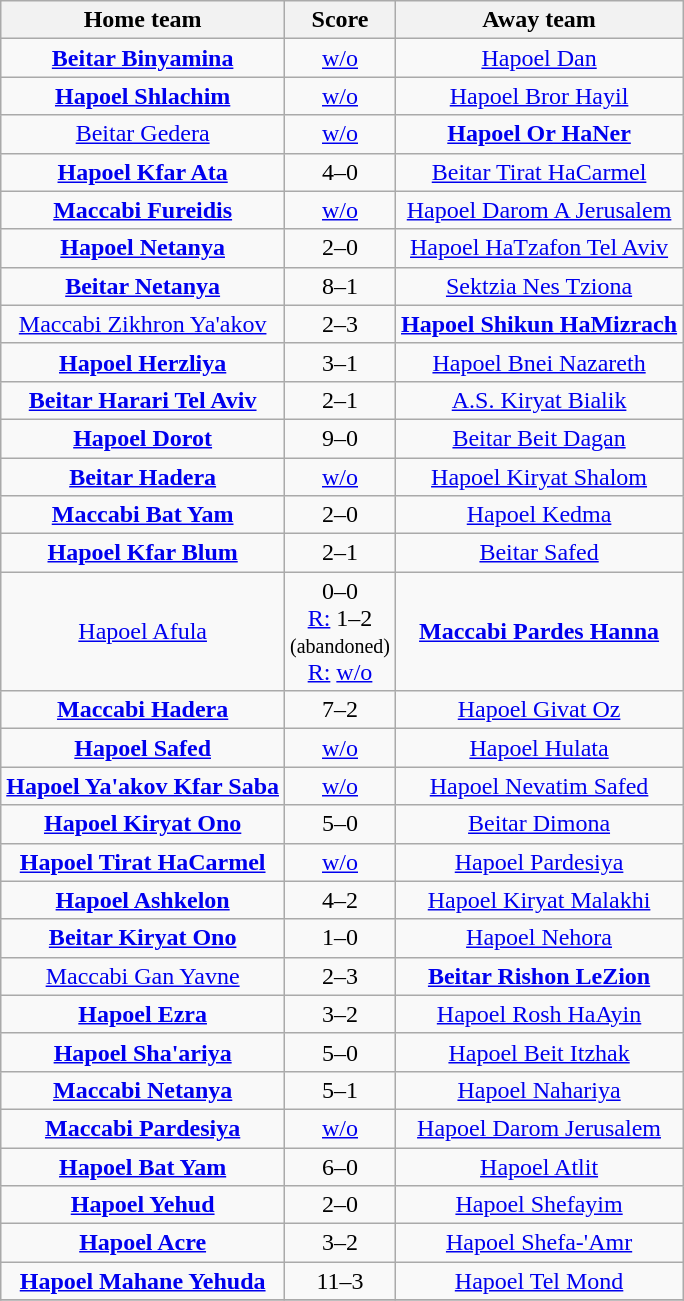<table class="wikitable" style="text-align:center">
<tr>
<th>Home team</th>
<th>Score</th>
<th>Away team</th>
</tr>
<tr>
<td><strong><a href='#'>Beitar Binyamina</a></strong></td>
<td><a href='#'>w/o</a></td>
<td><a href='#'>Hapoel Dan</a></td>
</tr>
<tr>
<td><strong><a href='#'>Hapoel Shlachim</a></strong></td>
<td><a href='#'>w/o</a></td>
<td><a href='#'>Hapoel Bror Hayil</a></td>
</tr>
<tr>
<td><a href='#'>Beitar Gedera</a></td>
<td><a href='#'>w/o</a></td>
<td><strong><a href='#'>Hapoel Or HaNer</a></strong></td>
</tr>
<tr>
<td><strong><a href='#'>Hapoel Kfar Ata</a></strong></td>
<td>4–0</td>
<td><a href='#'>Beitar Tirat HaCarmel</a></td>
</tr>
<tr>
<td><strong><a href='#'>Maccabi Fureidis</a></strong></td>
<td><a href='#'>w/o</a></td>
<td><a href='#'>Hapoel Darom A Jerusalem</a></td>
</tr>
<tr>
<td><strong><a href='#'>Hapoel Netanya</a></strong></td>
<td>2–0</td>
<td><a href='#'>Hapoel HaTzafon Tel Aviv</a></td>
</tr>
<tr>
<td><strong><a href='#'>Beitar Netanya</a></strong></td>
<td>8–1</td>
<td><a href='#'>Sektzia Nes Tziona</a></td>
</tr>
<tr>
<td><a href='#'>Maccabi Zikhron Ya'akov</a></td>
<td>2–3 <br></td>
<td><strong><a href='#'>Hapoel Shikun HaMizrach</a></strong></td>
</tr>
<tr>
<td><strong><a href='#'>Hapoel Herzliya</a></strong></td>
<td>3–1</td>
<td><a href='#'>Hapoel Bnei Nazareth</a></td>
</tr>
<tr>
<td><strong><a href='#'>Beitar Harari Tel Aviv</a></strong></td>
<td>2–1</td>
<td><a href='#'>A.S. Kiryat Bialik</a></td>
</tr>
<tr>
<td><strong><a href='#'>Hapoel Dorot</a></strong></td>
<td>9–0</td>
<td><a href='#'>Beitar Beit Dagan</a></td>
</tr>
<tr>
<td><strong><a href='#'>Beitar Hadera</a></strong></td>
<td><a href='#'>w/o</a></td>
<td><a href='#'>Hapoel Kiryat Shalom</a></td>
</tr>
<tr>
<td><strong><a href='#'>Maccabi Bat Yam</a></strong></td>
<td>2–0</td>
<td><a href='#'>Hapoel Kedma</a></td>
</tr>
<tr>
<td><strong><a href='#'>Hapoel Kfar Blum</a></strong></td>
<td>2–1</td>
<td><a href='#'>Beitar Safed</a></td>
</tr>
<tr>
<td><a href='#'>Hapoel Afula</a></td>
<td>0–0  <br> <a href='#'>R:</a> 1–2 <br> <small>(abandoned)</small> <br> <a href='#'>R:</a> <a href='#'>w/o</a> <br></td>
<td><strong><a href='#'>Maccabi Pardes Hanna</a></strong></td>
</tr>
<tr>
<td><strong><a href='#'>Maccabi Hadera</a></strong></td>
<td>7–2</td>
<td><a href='#'>Hapoel Givat Oz</a></td>
</tr>
<tr>
<td><strong><a href='#'>Hapoel Safed</a></strong></td>
<td><a href='#'>w/o</a></td>
<td><a href='#'>Hapoel Hulata</a></td>
</tr>
<tr>
<td><strong><a href='#'>Hapoel Ya'akov Kfar Saba</a></strong></td>
<td><a href='#'>w/o</a></td>
<td><a href='#'>Hapoel Nevatim Safed</a></td>
</tr>
<tr>
<td><strong><a href='#'>Hapoel Kiryat Ono</a></strong></td>
<td>5–0</td>
<td><a href='#'>Beitar Dimona</a></td>
</tr>
<tr>
<td><strong><a href='#'>Hapoel Tirat HaCarmel</a></strong></td>
<td><a href='#'>w/o</a></td>
<td><a href='#'>Hapoel Pardesiya</a></td>
</tr>
<tr>
<td><strong><a href='#'>Hapoel Ashkelon</a></strong></td>
<td>4–2</td>
<td><a href='#'>Hapoel Kiryat Malakhi</a></td>
</tr>
<tr>
<td><strong><a href='#'>Beitar Kiryat Ono</a></strong></td>
<td>1–0</td>
<td><a href='#'>Hapoel Nehora</a></td>
</tr>
<tr>
<td><a href='#'>Maccabi Gan Yavne</a></td>
<td>2–3</td>
<td><strong><a href='#'>Beitar Rishon LeZion</a></strong></td>
</tr>
<tr>
<td><strong><a href='#'>Hapoel Ezra</a></strong></td>
<td>3–2</td>
<td><a href='#'>Hapoel Rosh HaAyin</a></td>
</tr>
<tr>
<td><strong><a href='#'>Hapoel Sha'ariya</a></strong></td>
<td>5–0</td>
<td><a href='#'>Hapoel Beit Itzhak</a></td>
</tr>
<tr>
<td><strong><a href='#'>Maccabi Netanya</a></strong></td>
<td>5–1</td>
<td><a href='#'>Hapoel Nahariya</a></td>
</tr>
<tr>
<td><strong><a href='#'>Maccabi Pardesiya</a></strong></td>
<td><a href='#'>w/o</a></td>
<td><a href='#'>Hapoel Darom Jerusalem</a></td>
</tr>
<tr>
<td><strong><a href='#'>Hapoel Bat Yam</a></strong></td>
<td>6–0</td>
<td><a href='#'>Hapoel Atlit</a></td>
</tr>
<tr>
<td><strong><a href='#'>Hapoel Yehud</a></strong></td>
<td>2–0</td>
<td><a href='#'>Hapoel Shefayim</a></td>
</tr>
<tr>
<td><strong><a href='#'>Hapoel Acre</a></strong></td>
<td>3–2</td>
<td><a href='#'>Hapoel Shefa-'Amr</a></td>
</tr>
<tr>
<td><strong><a href='#'>Hapoel Mahane Yehuda</a></strong></td>
<td>11–3</td>
<td><a href='#'>Hapoel Tel Mond</a></td>
</tr>
<tr>
</tr>
</table>
